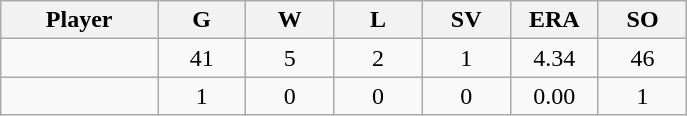<table class="wikitable sortable">
<tr>
<th bgcolor="#DDDDFF" width="16%">Player</th>
<th bgcolor="#DDDDFF" width="9%">G</th>
<th bgcolor="#DDDDFF" width="9%">W</th>
<th bgcolor="#DDDDFF" width="9%">L</th>
<th bgcolor="#DDDDFF" width="9%">SV</th>
<th bgcolor="#DDDDFF" width="9%">ERA</th>
<th bgcolor="#DDDDFF" width="9%">SO</th>
</tr>
<tr align="center">
<td></td>
<td>41</td>
<td>5</td>
<td>2</td>
<td>1</td>
<td>4.34</td>
<td>46</td>
</tr>
<tr align="center">
<td></td>
<td>1</td>
<td>0</td>
<td>0</td>
<td>0</td>
<td>0.00</td>
<td>1</td>
</tr>
</table>
